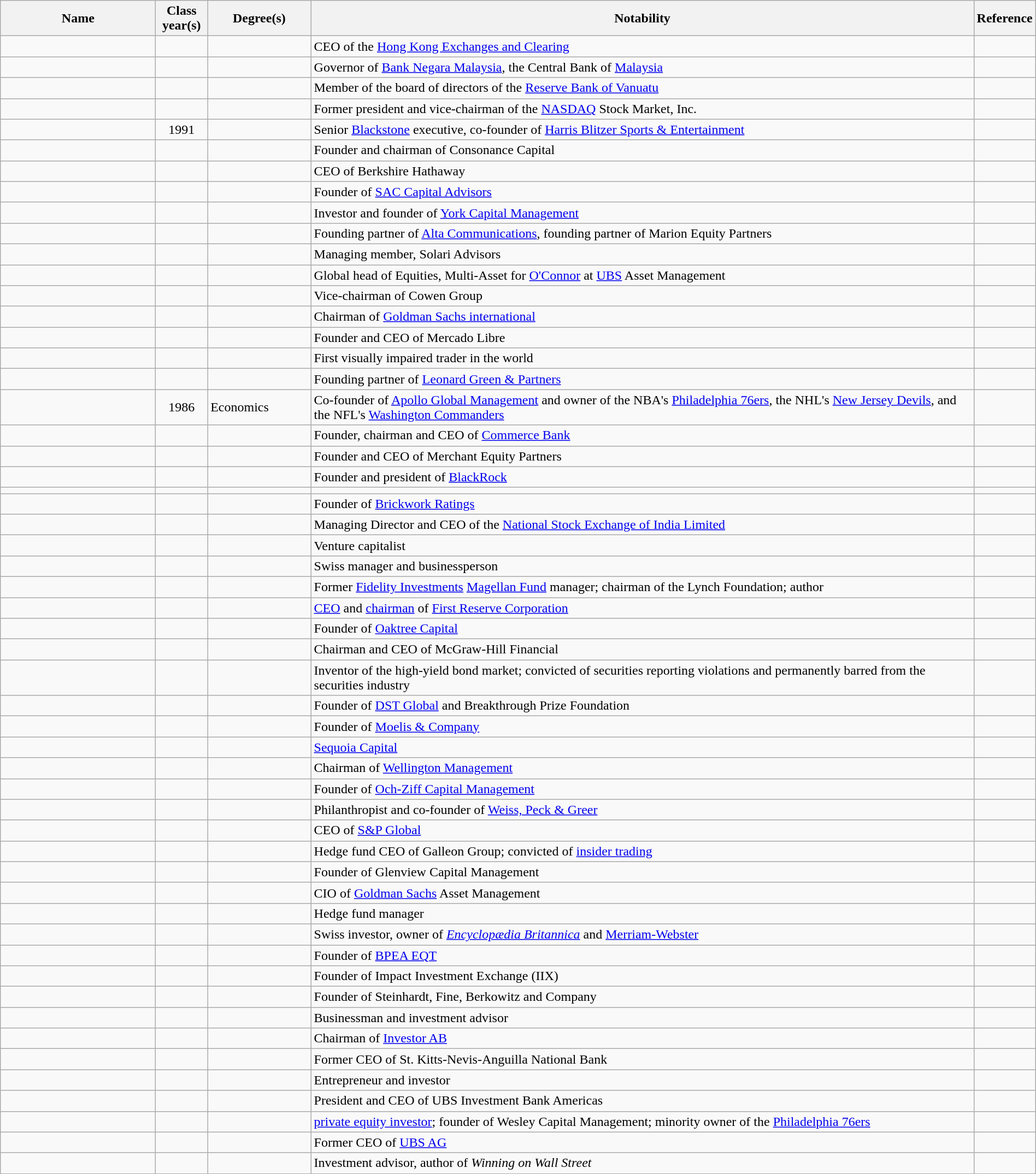<table class="wikitable sortable" style="width:100%">
<tr>
<th style="width:15%;">Name</th>
<th style="width:5%;">Class year(s)</th>
<th style="width:10%;">Degree(s)</th>
<th style="width:*;" class="unsortable">Notability</th>
<th style="width:5%;" class="unsortable">Reference</th>
</tr>
<tr>
<td></td>
<td style="text-align:center;"></td>
<td></td>
<td>CEO of the <a href='#'>Hong Kong Exchanges and Clearing</a></td>
<td style="text-align:center;"></td>
</tr>
<tr>
<td></td>
<td style="text-align:center;"></td>
<td></td>
<td>Governor of <a href='#'>Bank Negara Malaysia</a>, the Central Bank of <a href='#'>Malaysia</a></td>
<td style="text-align:center;"></td>
</tr>
<tr>
<td></td>
<td style="text-align:center;"></td>
<td></td>
<td>Member of the board of directors of the <a href='#'>Reserve Bank of Vanuatu</a></td>
<td style="text-align:center;"></td>
</tr>
<tr>
<td></td>
<td style="text-align:center;"></td>
<td></td>
<td>Former president and vice-chairman of the <a href='#'>NASDAQ</a> Stock Market, Inc.</td>
<td style="text-align:center;"></td>
</tr>
<tr>
<td></td>
<td style="text-align:center;">1991</td>
<td></td>
<td>Senior <a href='#'>Blackstone</a> executive, co-founder of <a href='#'>Harris Blitzer Sports & Entertainment</a></td>
<td style="text-align:center;"></td>
</tr>
<tr>
<td></td>
<td style="text-align:center;"></td>
<td></td>
<td>Founder and chairman of Consonance Capital</td>
<td style="text-align:center;"></td>
</tr>
<tr>
<td></td>
<td style="text-align:center;"></td>
<td></td>
<td>CEO of Berkshire Hathaway</td>
<td style="text-align:center;"></td>
</tr>
<tr>
<td></td>
<td style="text-align:center;"></td>
<td></td>
<td>Founder of <a href='#'>SAC Capital Advisors</a></td>
<td style="text-align:center;"></td>
</tr>
<tr>
<td></td>
<td style="text-align:center;"></td>
<td></td>
<td>Investor and founder of <a href='#'>York Capital Management</a></td>
<td style="text-align:center;"></td>
</tr>
<tr>
<td></td>
<td style="text-align:center;"></td>
<td></td>
<td>Founding partner of <a href='#'>Alta Communications</a>, founding partner of Marion Equity Partners</td>
<td style="text-align:center;"></td>
</tr>
<tr>
<td></td>
<td style="text-align:center;"></td>
<td></td>
<td>Managing member, Solari Advisors</td>
<td style="text-align:center;"></td>
</tr>
<tr>
<td></td>
<td style="text-align:center;"></td>
<td></td>
<td>Global head of Equities, Multi-Asset for <a href='#'>O'Connor</a> at <a href='#'>UBS</a> Asset Management</td>
<td style="text-align:center;"></td>
</tr>
<tr>
<td></td>
<td style="text-align:center;"></td>
<td></td>
<td>Vice-chairman of Cowen Group</td>
<td style="text-align:center;"></td>
</tr>
<tr>
<td></td>
<td style="text-align:center;"></td>
<td></td>
<td>Chairman of <a href='#'>Goldman Sachs international</a></td>
<td style="text-align:center;"></td>
</tr>
<tr>
<td></td>
<td style="text-align:center;"></td>
<td></td>
<td>Founder and CEO of Mercado Libre</td>
<td style="text-align:center;"></td>
</tr>
<tr>
<td></td>
<td style="text-align:center;"></td>
<td></td>
<td>First visually impaired trader in the world</td>
<td style="text-align:center;"></td>
</tr>
<tr>
<td></td>
<td style="text-align:center;"></td>
<td></td>
<td>Founding partner of <a href='#'>Leonard Green & Partners</a></td>
<td style="text-align:center;"></td>
</tr>
<tr>
<td></td>
<td style="text-align:center;">1986</td>
<td>Economics</td>
<td>Co-founder of <a href='#'>Apollo Global Management</a> and owner of the NBA's <a href='#'>Philadelphia 76ers</a>, the NHL's <a href='#'>New Jersey Devils</a>, and the NFL's <a href='#'>Washington Commanders</a></td>
<td style="text-align:center;"></td>
</tr>
<tr>
<td></td>
<td style="text-align:center;"></td>
<td></td>
<td>Founder, chairman and CEO of <a href='#'>Commerce Bank</a></td>
<td style="text-align:center;"></td>
</tr>
<tr>
<td></td>
<td style="text-align:center;"></td>
<td></td>
<td>Founder and CEO of Merchant Equity Partners</td>
<td style="text-align:center;"></td>
</tr>
<tr>
<td></td>
<td style="text-align:center;"></td>
<td></td>
<td>Founder and president of <a href='#'>BlackRock</a></td>
<td style="text-align:center;"></td>
</tr>
<tr>
<td></td>
<td style="text-align:center;"></td>
<td></td>
<td></td>
<td style="text-align:center;"></td>
</tr>
<tr>
<td></td>
<td style="text-align:center;"></td>
<td></td>
<td>Founder of <a href='#'>Brickwork Ratings</a></td>
<td style="text-align:center;"></td>
</tr>
<tr>
<td></td>
<td style="text-align:center;"></td>
<td></td>
<td>Managing Director and CEO of the <a href='#'>National Stock Exchange of India Limited</a></td>
<td style="text-align:center;"></td>
</tr>
<tr>
<td></td>
<td style="text-align:center;"></td>
<td></td>
<td>Venture capitalist</td>
<td style="text-align:center;"></td>
</tr>
<tr>
<td></td>
<td style="text-align:center;"></td>
<td></td>
<td>Swiss manager and businessperson</td>
<td style="text-align:center;"></td>
</tr>
<tr>
<td></td>
<td style="text-align:center;"></td>
<td></td>
<td>Former <a href='#'>Fidelity Investments</a> <a href='#'>Magellan Fund</a> manager; chairman of the Lynch Foundation; author</td>
<td style="text-align:center;"></td>
</tr>
<tr>
<td></td>
<td style="text-align:center;"></td>
<td></td>
<td><a href='#'>CEO</a> and <a href='#'>chairman</a> of <a href='#'>First Reserve Corporation</a></td>
<td style="text-align:center;"></td>
</tr>
<tr>
<td></td>
<td style="text-align:center;"></td>
<td></td>
<td>Founder of <a href='#'>Oaktree Capital</a></td>
<td style="text-align:center;"></td>
</tr>
<tr>
<td></td>
<td style="text-align:center;"></td>
<td></td>
<td>Chairman and CEO of McGraw-Hill Financial</td>
<td style="text-align:center;"></td>
</tr>
<tr>
<td></td>
<td style="text-align:center;"></td>
<td></td>
<td>Inventor of the high-yield bond market; convicted of securities reporting violations and permanently barred from the securities industry</td>
<td style="text-align:center;"></td>
</tr>
<tr>
<td></td>
<td style="text-align:center;"></td>
<td></td>
<td>Founder of <a href='#'>DST Global</a> and Breakthrough Prize Foundation</td>
<td style="text-align:center;"></td>
</tr>
<tr>
<td></td>
<td style="text-align:center;"></td>
<td></td>
<td>Founder of <a href='#'>Moelis & Company</a></td>
<td style="text-align:center;"></td>
</tr>
<tr>
<td></td>
<td style="text-align:center;"></td>
<td></td>
<td><a href='#'>Sequoia Capital</a></td>
<td style="text-align:center;"></td>
</tr>
<tr>
<td></td>
<td style="text-align:center;"></td>
<td></td>
<td>Chairman of <a href='#'>Wellington Management</a></td>
<td style="text-align:center;"></td>
</tr>
<tr>
<td></td>
<td style="text-align:center;"></td>
<td></td>
<td>Founder of <a href='#'>Och-Ziff Capital Management</a></td>
<td style="text-align:center;"></td>
</tr>
<tr>
<td></td>
<td style="text-align:center;"></td>
<td></td>
<td>Philanthropist and co-founder of <a href='#'>Weiss, Peck & Greer</a></td>
<td style="text-align:center;"></td>
</tr>
<tr>
<td></td>
<td style="text-align:center;"></td>
<td></td>
<td>CEO of <a href='#'>S&P Global</a></td>
<td style="text-align:center;"></td>
</tr>
<tr>
<td></td>
<td style="text-align:center;"></td>
<td></td>
<td>Hedge fund CEO of Galleon Group; convicted of <a href='#'>insider trading</a></td>
<td style="text-align:center;"></td>
</tr>
<tr>
<td></td>
<td style="text-align:center;"></td>
<td></td>
<td>Founder of Glenview Capital Management</td>
<td style="text-align:center;"></td>
</tr>
<tr>
<td></td>
<td style="text-align:center;"></td>
<td></td>
<td>CIO of <a href='#'>Goldman Sachs</a> Asset Management</td>
<td style="text-align:center;"></td>
</tr>
<tr>
<td></td>
<td style="text-align:center;"></td>
<td></td>
<td>Hedge fund manager</td>
<td style="text-align:center;"></td>
</tr>
<tr>
<td></td>
<td style="text-align:center;"></td>
<td></td>
<td>Swiss investor, owner of <em><a href='#'>Encyclopædia Britannica</a></em> and <a href='#'>Merriam-Webster</a></td>
<td style="text-align:center;"></td>
</tr>
<tr>
<td></td>
<td style="text-align:center;"></td>
<td></td>
<td>Founder of <a href='#'>BPEA EQT</a></td>
<td style="text-align:center;"></td>
</tr>
<tr>
<td></td>
<td style="text-align:center;"></td>
<td></td>
<td>Founder of Impact Investment Exchange (IIX)</td>
<td style="text-align:center;"></td>
</tr>
<tr>
<td></td>
<td style="text-align:center;"></td>
<td></td>
<td>Founder of Steinhardt, Fine, Berkowitz and Company</td>
<td style="text-align:center;"></td>
</tr>
<tr>
<td></td>
<td style="text-align:center;"></td>
<td></td>
<td>Businessman and investment advisor</td>
<td style="text-align:center;"></td>
</tr>
<tr>
<td></td>
<td style="text-align:center;"></td>
<td></td>
<td>Chairman of <a href='#'>Investor AB</a></td>
<td style="text-align:center;"></td>
</tr>
<tr>
<td></td>
<td style="text-align:center;"></td>
<td></td>
<td>Former CEO of  St. Kitts-Nevis-Anguilla National Bank</td>
<td style="text-align:center;"></td>
</tr>
<tr>
<td></td>
<td style="text-align:center;"></td>
<td></td>
<td>Entrepreneur and investor</td>
<td style="text-align:center;"></td>
</tr>
<tr>
<td></td>
<td style="text-align:center;"></td>
<td></td>
<td>President and CEO of UBS Investment Bank Americas</td>
<td style="text-align:center;"></td>
</tr>
<tr>
<td></td>
<td style="text-align:center;"></td>
<td></td>
<td><a href='#'>private equity investor</a>; founder of Wesley Capital Management; minority owner of the <a href='#'>Philadelphia 76ers</a></td>
<td style="text-align:center;"></td>
</tr>
<tr>
<td></td>
<td style="text-align:center;"></td>
<td></td>
<td>Former CEO of <a href='#'>UBS AG</a></td>
<td style="text-align:center;"></td>
</tr>
<tr>
<td></td>
<td style="text-align:center;"></td>
<td></td>
<td>Investment advisor, author of <em>Winning on Wall Street</em></td>
<td style="text-align:center;"></td>
</tr>
</table>
